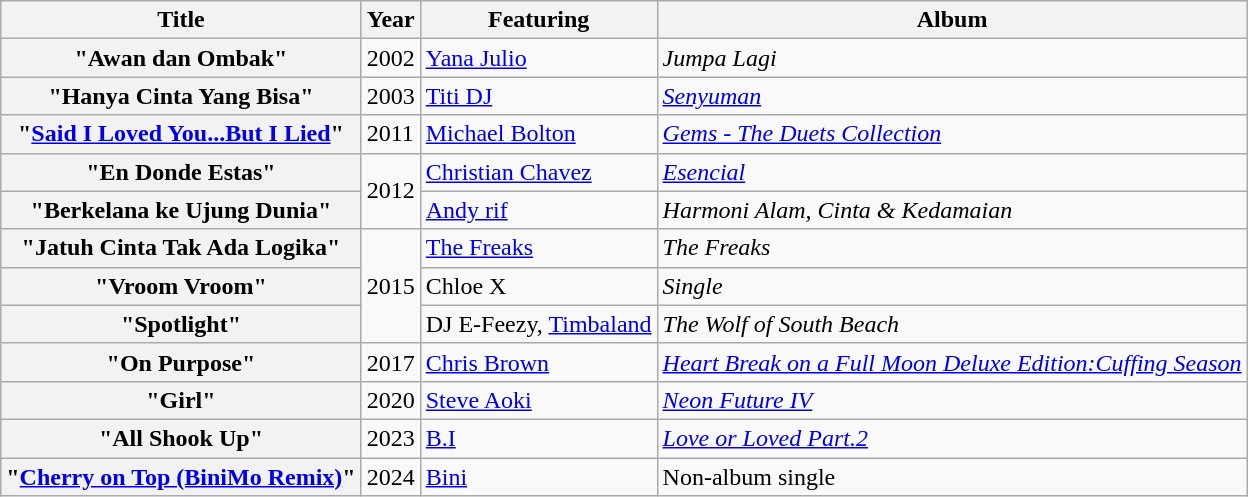<table class="wikitable plainrowheaders">
<tr>
<th>Title</th>
<th>Year</th>
<th>Featuring</th>
<th>Album</th>
</tr>
<tr>
<th scope="row">"Awan dan Ombak"</th>
<td>2002</td>
<td><a href='#'>Yana Julio</a></td>
<td><em>Jumpa Lagi</em></td>
</tr>
<tr>
<th scope="row">"Hanya Cinta Yang Bisa"</th>
<td>2003</td>
<td><a href='#'>Titi DJ</a></td>
<td><em><a href='#'>Senyuman</a></em></td>
</tr>
<tr>
<th scope="row">"<a href='#'>Said I Loved You...But I Lied</a>"</th>
<td>2011</td>
<td><a href='#'>Michael Bolton</a></td>
<td><em><a href='#'>Gems - The Duets Collection</a></em></td>
</tr>
<tr>
<th scope="row">"En Donde Estas"</th>
<td rowspan="2">2012</td>
<td><a href='#'>Christian Chavez</a></td>
<td><em><a href='#'>Esencial</a></em></td>
</tr>
<tr>
<th scope="row">"Berkelana ke Ujung Dunia"</th>
<td><a href='#'>Andy rif</a></td>
<td><em>Harmoni Alam, Cinta & Kedamaian</em></td>
</tr>
<tr>
<th scope="row">"Jatuh Cinta Tak Ada Logika"</th>
<td rowspan="3">2015</td>
<td><a href='#'>The Freaks</a></td>
<td><em>The Freaks</em></td>
</tr>
<tr>
<th scope="row">"Vroom Vroom"</th>
<td>Chloe X</td>
<td><em>Single</em></td>
</tr>
<tr>
<th scope="row">"Spotlight"</th>
<td>DJ E-Feezy, <a href='#'>Timbaland</a></td>
<td><em>The Wolf of South Beach</em></td>
</tr>
<tr>
<th scope="row">"On Purpose"</th>
<td rowspan="1">2017</td>
<td><a href='#'>Chris Brown</a></td>
<td><em><a href='#'>Heart Break on a Full Moon Deluxe Edition:Cuffing Season</a></em></td>
</tr>
<tr>
<th scope="row">"Girl"</th>
<td rowspan="1">2020</td>
<td><a href='#'>Steve Aoki</a></td>
<td><em><a href='#'>Neon Future IV</a></em></td>
</tr>
<tr>
<th scope="row">"All Shook Up"</th>
<td rowspan="1">2023</td>
<td><a href='#'>B.I</a></td>
<td><em><a href='#'>Love or Loved Part.2</a></em></td>
</tr>
<tr>
<th scope="row">"<a href='#'>Cherry on Top (BiniMo Remix)</a>"</th>
<td>2024</td>
<td><a href='#'>Bini</a></td>
<td>Non-album single</td>
</tr>
</table>
